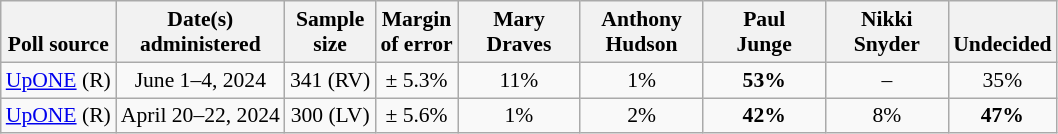<table class="wikitable" style="font-size:90%;text-align:center;">
<tr valign=bottom>
<th>Poll source</th>
<th>Date(s)<br>administered</th>
<th>Sample<br>size</th>
<th>Margin<br>of error</th>
<th style="width:75px;">Mary<br>Draves</th>
<th style="width:75px;">Anthony<br>Hudson</th>
<th style="width:75px;">Paul<br>Junge</th>
<th style="width:75px;">Nikki<br>Snyder</th>
<th>Undecided</th>
</tr>
<tr>
<td style="text-align:left;"><a href='#'>UpONE</a> (R)</td>
<td>June 1–4, 2024</td>
<td>341 (RV)</td>
<td>± 5.3%</td>
<td>11%</td>
<td>1%</td>
<td><strong>53%</strong></td>
<td>–</td>
<td>35%</td>
</tr>
<tr>
<td style="text-align:left;"><a href='#'>UpONE</a> (R)</td>
<td>April 20–22, 2024</td>
<td>300 (LV)</td>
<td>± 5.6%</td>
<td>1%</td>
<td>2%</td>
<td><strong>42%</strong></td>
<td>8%</td>
<td><strong>47%</strong></td>
</tr>
</table>
